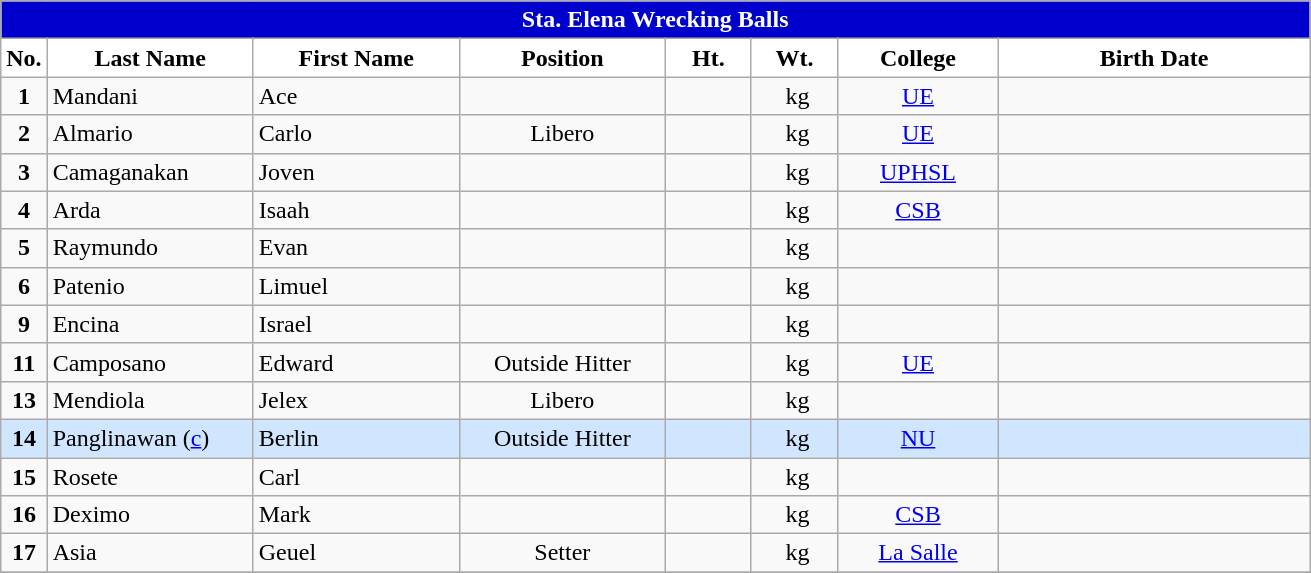<table class="wikitable" style="text-align:center;">
<tr>
<td colspan="8" style= "background: #0000CD; color: white; text-align: center"><strong>Sta. Elena Wrecking Balls</strong></td>
</tr>
<tr>
<th width=3px style="background: white; color: black; text-align: center"><strong>No.</strong></th>
<th width=130px style="background: white; color: black">Last Name</th>
<th width=130px style="background: white; color: black">First Name</th>
<th width=130px style="background: white; color: black">Position</th>
<th width=50px style="background: white; color: black">Ht.</th>
<th width=50px style="background: white; color: black">Wt.</th>
<th width=100px style="background: white; color: black">College</th>
<th width=200px style="background: white; color: black">Birth Date</th>
</tr>
<tr>
<td><strong>1</strong></td>
<td style="text-align: left">Mandani</td>
<td style="text-align: left">Ace</td>
<td></td>
<td></td>
<td> kg</td>
<td><a href='#'>UE</a></td>
<td></td>
</tr>
<tr>
<td><strong>2</strong></td>
<td style="text-align: left">Almario</td>
<td style="text-align: left">Carlo</td>
<td>Libero</td>
<td></td>
<td> kg</td>
<td><a href='#'>UE</a></td>
<td></td>
</tr>
<tr>
<td><strong>3</strong></td>
<td style="text-align: left">Camaganakan</td>
<td style="text-align: left">Joven</td>
<td></td>
<td></td>
<td> kg</td>
<td><a href='#'>UPHSL</a></td>
<td></td>
</tr>
<tr>
<td><strong>4</strong></td>
<td style="text-align: left">Arda</td>
<td style="text-align: left">Isaah</td>
<td></td>
<td></td>
<td> kg</td>
<td><a href='#'>CSB</a></td>
<td></td>
</tr>
<tr>
<td><strong>5</strong></td>
<td style="text-align: left">Raymundo</td>
<td style="text-align: left">Evan</td>
<td></td>
<td></td>
<td> kg</td>
<td></td>
<td></td>
</tr>
<tr>
<td><strong>6</strong></td>
<td style="text-align: left">Patenio</td>
<td style="text-align: left">Limuel</td>
<td></td>
<td></td>
<td> kg</td>
<td></td>
<td></td>
</tr>
<tr>
<td><strong>9</strong></td>
<td style="text-align: left">Encina</td>
<td style="text-align: left">Israel</td>
<td></td>
<td></td>
<td> kg</td>
<td></td>
<td></td>
</tr>
<tr>
<td><strong>11</strong></td>
<td style="text-align: left">Camposano</td>
<td style="text-align: left">Edward</td>
<td>Outside Hitter</td>
<td></td>
<td> kg</td>
<td><a href='#'>UE</a></td>
<td></td>
</tr>
<tr>
<td><strong>13</strong></td>
<td style="text-align: left">Mendiola</td>
<td style="text-align: left">Jelex</td>
<td>Libero</td>
<td></td>
<td> kg</td>
<td></td>
<td></td>
</tr>
<tr bgcolor=#D0E6FF>
<td><strong>14</strong></td>
<td style="text-align: left">Panglinawan (<a href='#'>c</a>)</td>
<td style="text-align: left">Berlin</td>
<td>Outside Hitter</td>
<td></td>
<td> kg</td>
<td><a href='#'>NU</a></td>
<td></td>
</tr>
<tr>
<td><strong>15</strong></td>
<td style="text-align: left">Rosete</td>
<td style="text-align: left">Carl</td>
<td></td>
<td></td>
<td> kg</td>
<td></td>
<td></td>
</tr>
<tr>
<td><strong>16</strong></td>
<td style="text-align: left">Deximo</td>
<td style="text-align: left">Mark</td>
<td></td>
<td></td>
<td> kg</td>
<td><a href='#'>CSB</a></td>
<td></td>
</tr>
<tr>
<td><strong>17</strong></td>
<td style="text-align: left">Asia</td>
<td style="text-align: left">Geuel</td>
<td>Setter</td>
<td></td>
<td> kg</td>
<td><a href='#'>La Salle</a></td>
<td></td>
</tr>
<tr>
</tr>
</table>
